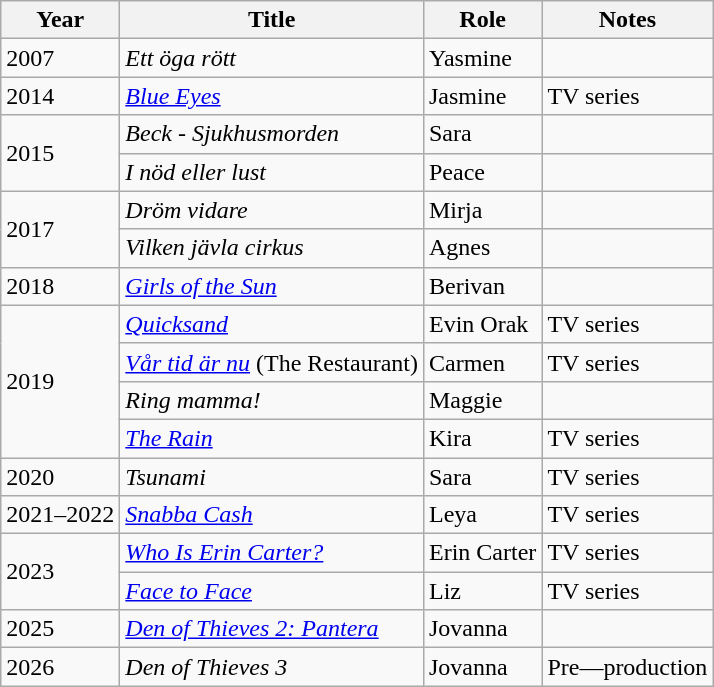<table class="wikitable sortable">
<tr>
<th>Year</th>
<th>Title</th>
<th>Role</th>
<th class="unsortable">Notes</th>
</tr>
<tr>
<td>2007</td>
<td><em>Ett öga rött</em></td>
<td>Yasmine</td>
<td></td>
</tr>
<tr>
<td>2014</td>
<td><em><a href='#'>Blue Eyes</a></em></td>
<td>Jasmine</td>
<td>TV series</td>
</tr>
<tr>
<td rowspan=2>2015</td>
<td><em>Beck - Sjukhusmorden</em></td>
<td>Sara</td>
<td></td>
</tr>
<tr>
<td><em>I nöd eller lust</em></td>
<td>Peace</td>
<td></td>
</tr>
<tr>
<td rowspan=2>2017</td>
<td><em>Dröm vidare</em></td>
<td>Mirja</td>
<td></td>
</tr>
<tr>
<td><em>Vilken jävla cirkus</em></td>
<td>Agnes</td>
<td></td>
</tr>
<tr>
<td>2018</td>
<td><em><a href='#'>Girls of the Sun</a></em></td>
<td>Berivan</td>
<td></td>
</tr>
<tr>
<td rowspan=4>2019</td>
<td><em><a href='#'>Quicksand</a></em></td>
<td>Evin Orak</td>
<td>TV series</td>
</tr>
<tr>
<td><em><a href='#'>Vår tid är nu</a></em> (The Restaurant)</td>
<td>Carmen</td>
<td>TV series</td>
</tr>
<tr>
<td><em>Ring mamma!</em></td>
<td>Maggie</td>
<td></td>
</tr>
<tr>
<td><em><a href='#'>The Rain</a></em></td>
<td>Kira</td>
<td>TV series</td>
</tr>
<tr>
<td>2020</td>
<td><em>Tsunami</em></td>
<td>Sara</td>
<td>TV series</td>
</tr>
<tr>
<td>2021–2022</td>
<td><em><a href='#'>Snabba Cash</a></em></td>
<td>Leya</td>
<td>TV series</td>
</tr>
<tr>
<td rowspan="2">2023</td>
<td><em><a href='#'>Who Is Erin Carter?</a></em></td>
<td>Erin Carter</td>
<td>TV series</td>
</tr>
<tr>
<td><em><a href='#'>Face to Face</a></em></td>
<td>Liz</td>
<td>TV series</td>
</tr>
<tr>
<td>2025</td>
<td><em><a href='#'>Den of Thieves 2: Pantera</a></em></td>
<td>Jovanna</td>
<td></td>
</tr>
<tr>
<td>2026</td>
<td><em>Den of Thieves 3</em></td>
<td>Jovanna</td>
<td>Pre—production</td>
</tr>
</table>
